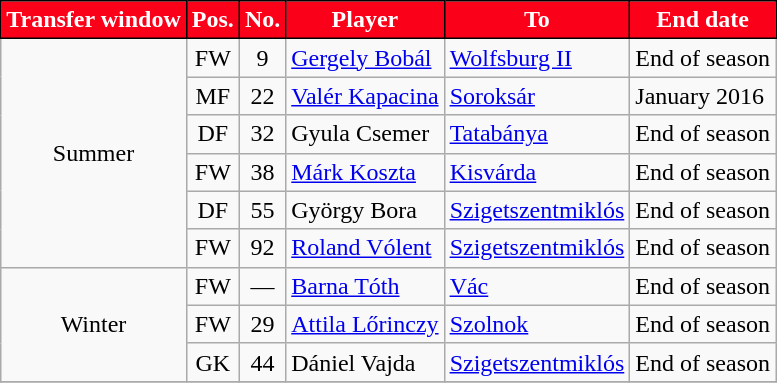<table class="wikitable plainrowheaders sortable">
<tr>
<th style="background-color:#fb0019;color:white;border:1px solid black">Transfer window</th>
<th style="background-color:#fb0019;color:white;border:1px solid black">Pos.</th>
<th style="background-color:#fb0019;color:white;border:1px solid black">No.</th>
<th style="background-color:#fb0019;color:white;border:1px solid black">Player</th>
<th style="background-color:#fb0019;color:white;border:1px solid black">To</th>
<th style="background-color:#fb0019;color:white;border:1px solid black">End date</th>
</tr>
<tr>
<td rowspan="6" style="text-align:center;">Summer</td>
<td style="text-align:center;">FW</td>
<td style="text-align:center;">9</td>
<td style="text-align:left;"> <a href='#'>Gergely Bobál</a></td>
<td style="text-align:left;"><a href='#'>Wolfsburg II</a></td>
<td style="text-align:left;">End of season</td>
</tr>
<tr>
<td style="text-align:center;">MF</td>
<td style="text-align:center;">22</td>
<td style="text-align:left;"> <a href='#'>Valér Kapacina</a></td>
<td style="text-align:left;"><a href='#'>Soroksár</a></td>
<td style="text-align:left;">January 2016</td>
</tr>
<tr>
<td style="text-align:center;">DF</td>
<td style="text-align:center;">32</td>
<td style="text-align:left;"> Gyula Csemer</td>
<td style="text-align:left;"><a href='#'>Tatabánya</a></td>
<td style="text-align:left;">End of season</td>
</tr>
<tr>
<td style="text-align:center;">FW</td>
<td style="text-align:center;">38</td>
<td style="text-align:left;"> <a href='#'>Márk Koszta</a></td>
<td style="text-align:left;"><a href='#'>Kisvárda</a></td>
<td style="text-align:left;">End of season</td>
</tr>
<tr>
<td style="text-align:center;">DF</td>
<td style="text-align:center;">55</td>
<td style="text-align:left;"> György Bora</td>
<td style="text-align:left;"><a href='#'>Szigetszentmiklós</a></td>
<td style="text-align:left;">End of season</td>
</tr>
<tr>
<td style="text-align:center;">FW</td>
<td style="text-align:center;">92</td>
<td style="text-align:left;"> <a href='#'>Roland Vólent</a></td>
<td style="text-align:left;"><a href='#'>Szigetszentmiklós</a></td>
<td style="text-align:left;">End of season</td>
</tr>
<tr>
<td rowspan="3" style="text-align:center;">Winter</td>
<td style="text-align:center;">FW</td>
<td style="text-align:center;">—</td>
<td style="text-align:left;"> <a href='#'>Barna Tóth</a></td>
<td style="text-align:left;"><a href='#'>Vác</a></td>
<td style="text-align:left;">End of season</td>
</tr>
<tr>
<td style="text-align:center;">FW</td>
<td style="text-align:center;">29</td>
<td style="text-align:left;"> <a href='#'>Attila Lőrinczy</a></td>
<td style="text-align:left;"><a href='#'>Szolnok</a></td>
<td style="text-align:left;">End of season</td>
</tr>
<tr>
<td style="text-align:center;">GK</td>
<td style="text-align:center;">44</td>
<td style="text-align:left;"> Dániel Vajda</td>
<td style="text-align:left;"><a href='#'>Szigetszentmiklós</a></td>
<td style="text-align:left;">End of season</td>
</tr>
<tr>
</tr>
</table>
